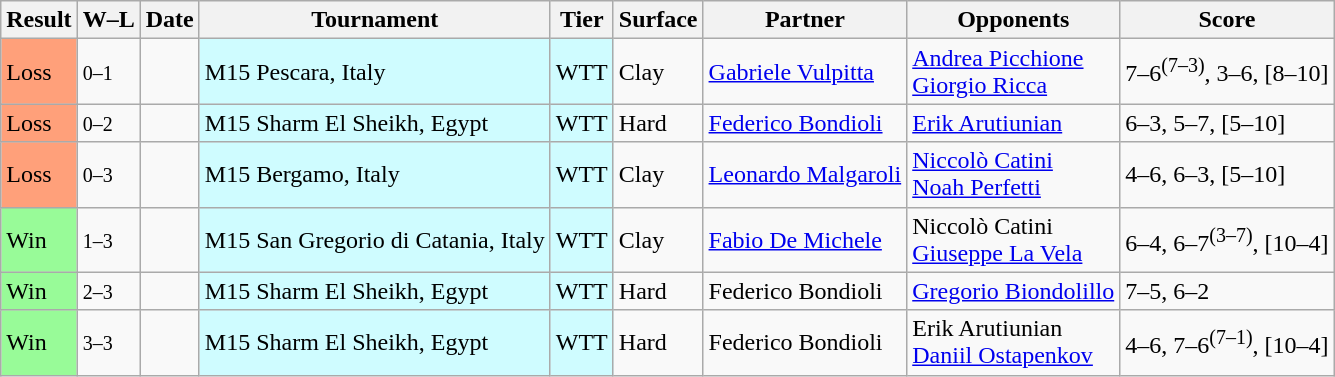<table class="sortable wikitable">
<tr>
<th>Result</th>
<th class="unsortable">W–L</th>
<th>Date</th>
<th>Tournament</th>
<th>Tier</th>
<th>Surface</th>
<th>Partner</th>
<th>Opponents</th>
<th class="unsortable">Score</th>
</tr>
<tr>
<td bgcolor=ffa07a>Loss</td>
<td><small>0–1</small></td>
<td></td>
<td style="background:#cffcff;">M15 Pescara, Italy</td>
<td style="background:#cffcff;">WTT</td>
<td>Clay</td>
<td> <a href='#'>Gabriele Vulpitta</a></td>
<td> <a href='#'>Andrea Picchione</a> <br>  <a href='#'>Giorgio Ricca</a></td>
<td>7–6<sup>(7–3)</sup>, 3–6, [8–10]</td>
</tr>
<tr>
<td bgcolor=ffa07a>Loss</td>
<td><small>0–2</small></td>
<td></td>
<td style="background:#cffcff;">M15 Sharm El Sheikh, Egypt</td>
<td style="background:#cffcff;">WTT</td>
<td>Hard</td>
<td> <a href='#'>Federico Bondioli</a></td>
<td> <a href='#'>Erik Arutiunian</a> <br>  </td>
<td>6–3, 5–7, [5–10]</td>
</tr>
<tr>
<td bgcolor=ffa07a>Loss</td>
<td><small>0–3</small></td>
<td></td>
<td style="background:#cffcff;">M15 Bergamo, Italy</td>
<td style="background:#cffcff;">WTT</td>
<td>Clay</td>
<td> <a href='#'>Leonardo Malgaroli</a></td>
<td> <a href='#'>Niccolò Catini</a> <br>  <a href='#'>Noah Perfetti</a></td>
<td>4–6, 6–3, [5–10]</td>
</tr>
<tr>
<td bgcolor=98FB98>Win</td>
<td><small>1–3</small></td>
<td></td>
<td style="background:#cffcff;">M15 San Gregorio di Catania, Italy</td>
<td style="background:#cffcff;">WTT</td>
<td>Clay</td>
<td> <a href='#'>Fabio De Michele</a></td>
<td> Niccolò Catini <br>  <a href='#'>Giuseppe La Vela</a></td>
<td>6–4, 6–7<sup>(3–7)</sup>, [10–4]</td>
</tr>
<tr>
<td bgcolor=98FB98>Win</td>
<td><small>2–3</small></td>
<td></td>
<td style="background:#cffcff;">M15 Sharm El Sheikh, Egypt</td>
<td style="background:#cffcff;">WTT</td>
<td>Hard</td>
<td> Federico Bondioli</td>
<td> <a href='#'>Gregorio Biondolillo</a> <br>  </td>
<td>7–5, 6–2</td>
</tr>
<tr>
<td bgcolor=98FB98>Win</td>
<td><small>3–3</small></td>
<td></td>
<td style="background:#cffcff;">M15 Sharm El Sheikh, Egypt</td>
<td style="background:#cffcff;">WTT</td>
<td>Hard</td>
<td> Federico Bondioli</td>
<td> Erik Arutiunian <br>  <a href='#'>Daniil Ostapenkov</a></td>
<td>4–6, 7–6<sup>(7–1)</sup>, [10–4]</td>
</tr>
</table>
